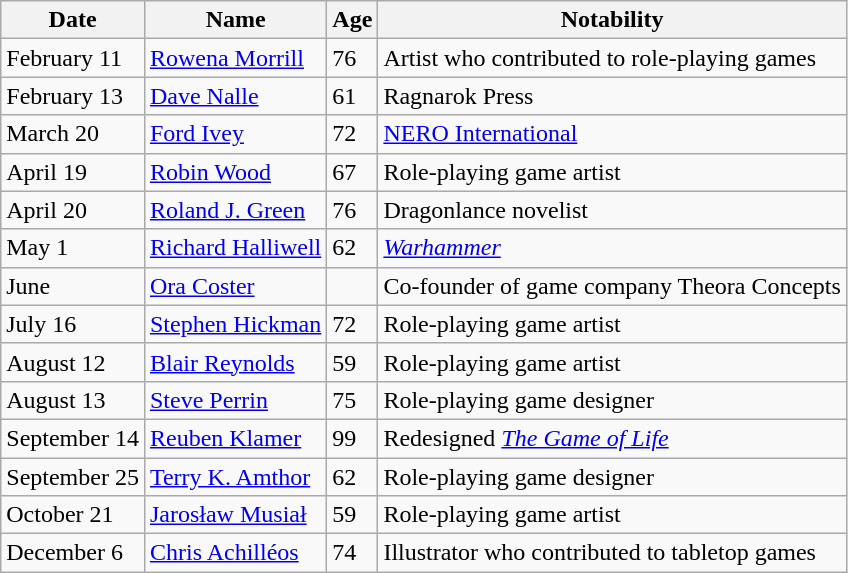<table class="wikitable">
<tr>
<th>Date</th>
<th>Name</th>
<th>Age</th>
<th>Notability</th>
</tr>
<tr>
<td>February 11</td>
<td><a href='#'>Rowena Morrill</a></td>
<td>76</td>
<td>Artist who contributed to role-playing games</td>
</tr>
<tr>
<td>February 13</td>
<td><a href='#'>Dave Nalle</a></td>
<td>61</td>
<td>Ragnarok Press</td>
</tr>
<tr>
<td>March 20</td>
<td><a href='#'>Ford Ivey</a></td>
<td>72</td>
<td><a href='#'>NERO International</a></td>
</tr>
<tr>
<td>April 19</td>
<td><a href='#'>Robin Wood</a></td>
<td>67</td>
<td>Role-playing game artist</td>
</tr>
<tr>
<td>April 20</td>
<td><a href='#'>Roland J. Green</a></td>
<td>76</td>
<td>Dragonlance novelist</td>
</tr>
<tr>
<td>May 1</td>
<td><a href='#'>Richard Halliwell</a></td>
<td>62</td>
<td><em><a href='#'>Warhammer</a></em></td>
</tr>
<tr>
<td>June</td>
<td><a href='#'>Ora Coster</a></td>
<td></td>
<td>Co-founder of game company Theora Concepts</td>
</tr>
<tr>
<td>July 16</td>
<td><a href='#'>Stephen Hickman</a></td>
<td>72</td>
<td>Role-playing game artist</td>
</tr>
<tr>
<td>August 12</td>
<td><a href='#'>Blair Reynolds</a></td>
<td>59</td>
<td>Role-playing game artist</td>
</tr>
<tr>
<td>August 13</td>
<td><a href='#'>Steve Perrin</a></td>
<td>75</td>
<td>Role-playing game designer</td>
</tr>
<tr>
<td>September 14</td>
<td><a href='#'>Reuben Klamer</a></td>
<td>99</td>
<td>Redesigned <em><a href='#'>The Game of Life</a></em></td>
</tr>
<tr>
<td>September 25</td>
<td><a href='#'>Terry K. Amthor</a></td>
<td>62</td>
<td>Role-playing game designer</td>
</tr>
<tr>
<td>October 21</td>
<td><a href='#'>Jarosław Musiał</a></td>
<td>59</td>
<td>Role-playing game artist</td>
</tr>
<tr>
<td>December 6</td>
<td><a href='#'>Chris Achilléos</a></td>
<td>74</td>
<td>Illustrator who contributed to tabletop games</td>
</tr>
</table>
